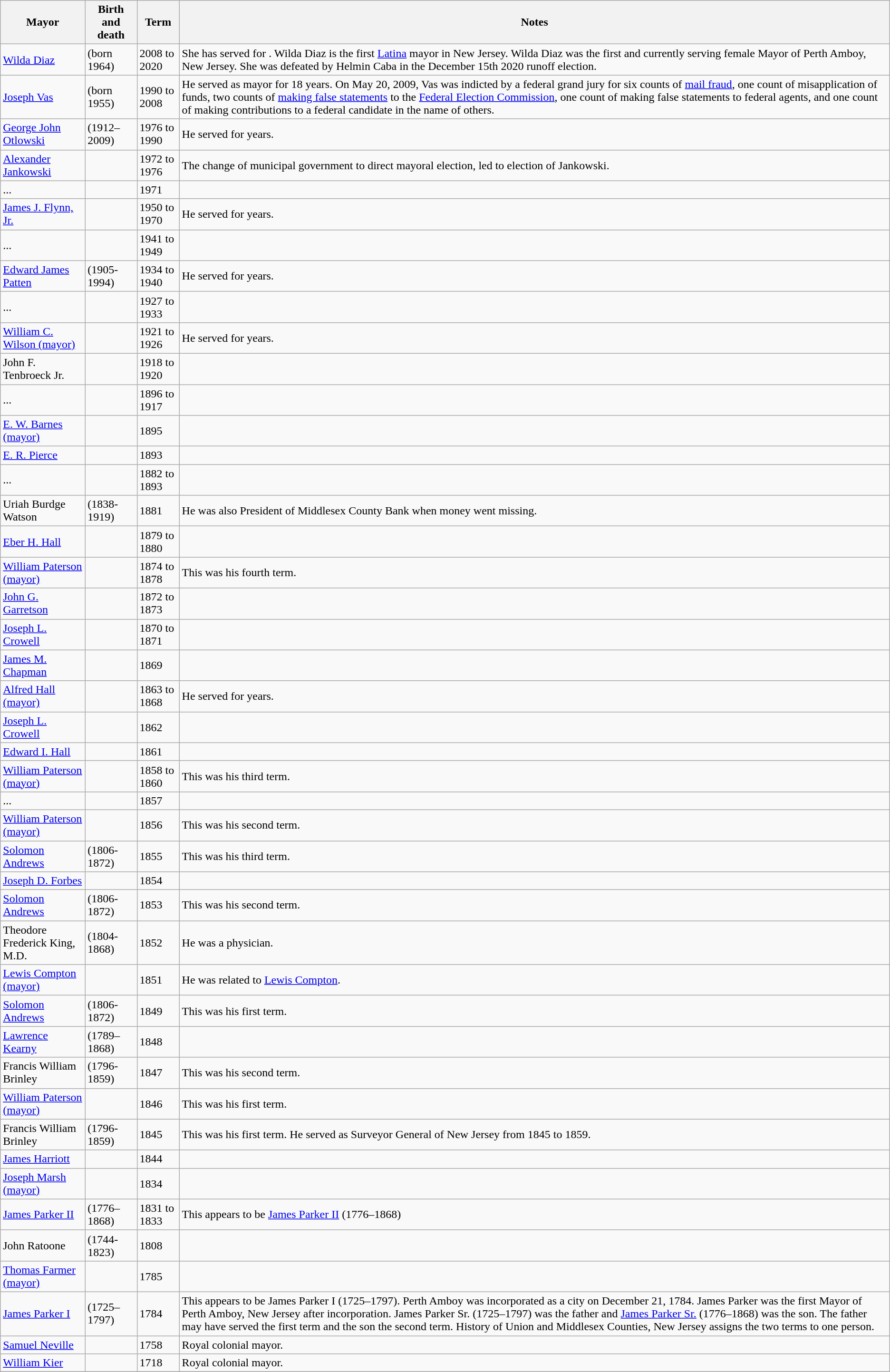<table class="wikitable sortable">
<tr>
<th>Mayor</th>
<th>Birth and death</th>
<th>Term</th>
<th>Notes</th>
</tr>
<tr>
<td><a href='#'>Wilda Diaz</a></td>
<td>(born 1964)</td>
<td>2008 to 2020</td>
<td>She has served for . Wilda Diaz is the first  <a href='#'>Latina</a> mayor in New Jersey. Wilda Diaz was the first and currently serving female Mayor of Perth Amboy, New Jersey. She was defeated by Helmin Caba in the December 15th 2020 runoff election.</td>
</tr>
<tr>
<td><a href='#'>Joseph Vas</a></td>
<td>(born 1955)</td>
<td>1990 to 2008</td>
<td>He served as mayor for 18 years. On May 20, 2009, Vas was indicted by a federal grand jury for six counts of <a href='#'>mail fraud</a>, one count of misapplication of funds, two counts of <a href='#'>making false statements</a> to the <a href='#'>Federal Election Commission</a>, one count of making false statements to federal agents, and one count of making contributions to a federal candidate in the name of others.</td>
</tr>
<tr>
<td><a href='#'>George John Otlowski</a></td>
<td>(1912–2009)</td>
<td>1976 to 1990</td>
<td> He served for  years.</td>
</tr>
<tr>
<td><a href='#'>Alexander Jankowski</a></td>
<td></td>
<td>1972 to 1976</td>
<td>The change of municipal government to direct mayoral election, led to election of Jankowski.</td>
</tr>
<tr>
<td>...</td>
<td></td>
<td>1971</td>
<td></td>
</tr>
<tr>
<td><a href='#'>James J. Flynn, Jr.</a></td>
<td></td>
<td>1950 to 1970</td>
<td>He served for  years.</td>
</tr>
<tr>
<td>...</td>
<td></td>
<td>1941 to 1949</td>
<td></td>
</tr>
<tr>
<td><a href='#'>Edward James Patten</a></td>
<td>(1905-1994)</td>
<td>1934 to 1940</td>
<td>He served for  years.</td>
</tr>
<tr>
<td>...</td>
<td></td>
<td>1927 to 1933</td>
<td></td>
</tr>
<tr>
<td><a href='#'>William C. Wilson (mayor)</a></td>
<td></td>
<td>1921 to 1926</td>
<td>He served for  years.</td>
</tr>
<tr>
<td>John F. Tenbroeck Jr.</td>
<td></td>
<td>1918 to 1920</td>
<td></td>
</tr>
<tr>
<td>...</td>
<td></td>
<td>1896 to 1917</td>
<td></td>
</tr>
<tr>
<td><a href='#'>E. W. Barnes (mayor)</a></td>
<td></td>
<td>1895</td>
<td></td>
</tr>
<tr>
<td><a href='#'>E. R. Pierce</a></td>
<td></td>
<td>1893</td>
<td></td>
</tr>
<tr>
<td>...</td>
<td></td>
<td>1882 to 1893</td>
<td></td>
</tr>
<tr>
<td>Uriah Burdge Watson</td>
<td>(1838-1919)</td>
<td>1881</td>
<td>He was also President of Middlesex County Bank when money went missing.</td>
</tr>
<tr>
<td><a href='#'>Eber H. Hall</a></td>
<td></td>
<td>1879 to 1880</td>
<td></td>
</tr>
<tr>
<td><a href='#'>William Paterson (mayor)</a></td>
<td></td>
<td>1874 to 1878</td>
<td>This was his fourth term.</td>
</tr>
<tr>
<td><a href='#'>John G. Garretson</a></td>
<td></td>
<td>1872 to 1873</td>
<td></td>
</tr>
<tr>
<td><a href='#'>Joseph L. Crowell</a></td>
<td></td>
<td>1870 to 1871</td>
<td></td>
</tr>
<tr>
<td><a href='#'>James M. Chapman</a></td>
<td></td>
<td>1869</td>
<td></td>
</tr>
<tr>
<td><a href='#'>Alfred Hall (mayor)</a></td>
<td></td>
<td>1863 to 1868</td>
<td>He served for  years.</td>
</tr>
<tr>
<td><a href='#'>Joseph L. Crowell</a></td>
<td></td>
<td>1862</td>
<td></td>
</tr>
<tr>
<td><a href='#'>Edward I. Hall</a></td>
<td></td>
<td>1861</td>
<td></td>
</tr>
<tr>
<td><a href='#'>William Paterson (mayor)</a></td>
<td></td>
<td>1858 to 1860</td>
<td>This was his third term.</td>
</tr>
<tr>
<td>...</td>
<td></td>
<td>1857</td>
<td></td>
</tr>
<tr>
<td><a href='#'>William Paterson (mayor)</a></td>
<td></td>
<td>1856</td>
<td>This was his second term.</td>
</tr>
<tr>
<td><a href='#'>Solomon Andrews</a></td>
<td>(1806-1872)</td>
<td>1855</td>
<td>This was his third term.</td>
</tr>
<tr>
<td><a href='#'>Joseph D. Forbes</a></td>
<td></td>
<td>1854</td>
<td></td>
</tr>
<tr>
<td><a href='#'>Solomon Andrews</a></td>
<td>(1806-1872)</td>
<td>1853</td>
<td>This was his second term.</td>
</tr>
<tr>
<td>Theodore Frederick King, M.D.</td>
<td>(1804-1868)</td>
<td>1852</td>
<td>He was a physician.</td>
</tr>
<tr>
<td><a href='#'>Lewis Compton (mayor)</a></td>
<td></td>
<td>1851</td>
<td>He was related to <a href='#'>Lewis Compton</a>.</td>
</tr>
<tr>
<td><a href='#'>Solomon Andrews</a></td>
<td>(1806-1872)</td>
<td>1849</td>
<td>This was his first term.</td>
</tr>
<tr>
<td><a href='#'>Lawrence Kearny</a></td>
<td>(1789–1868)</td>
<td>1848</td>
<td></td>
</tr>
<tr>
<td>Francis William Brinley</td>
<td>(1796-1859)</td>
<td>1847</td>
<td>This was his second term.</td>
</tr>
<tr>
<td><a href='#'>William Paterson (mayor)</a></td>
<td></td>
<td>1846</td>
<td>This was his first term.</td>
</tr>
<tr>
<td>Francis William Brinley</td>
<td>(1796-1859)</td>
<td>1845</td>
<td>This was his first term. He served as Surveyor General of New Jersey from 1845 to 1859.</td>
</tr>
<tr>
<td><a href='#'>James Harriott</a></td>
<td></td>
<td>1844</td>
<td></td>
</tr>
<tr>
<td><a href='#'>Joseph Marsh (mayor)</a></td>
<td></td>
<td>1834</td>
<td></td>
</tr>
<tr>
<td><a href='#'>James Parker II</a></td>
<td>(1776–1868)</td>
<td>1831 to 1833</td>
<td>This appears to be <a href='#'>James Parker II</a> (1776–1868)</td>
</tr>
<tr>
<td>John Ratoone</td>
<td>(1744-1823)</td>
<td>1808</td>
<td></td>
</tr>
<tr>
<td><a href='#'>Thomas Farmer (mayor)</a></td>
<td></td>
<td>1785</td>
<td></td>
</tr>
<tr>
<td><a href='#'>James Parker I</a></td>
<td>(1725–1797)</td>
<td>1784</td>
<td>This appears to be James Parker I (1725–1797). Perth Amboy was incorporated as a city on December 21, 1784. James Parker was the first Mayor of Perth Amboy, New Jersey after incorporation. James Parker Sr. (1725–1797) was the father and <a href='#'>James Parker Sr.</a> (1776–1868) was the son. The father may have served the first term and the son the second term. History of Union and Middlesex Counties, New Jersey assigns the two terms to one person.</td>
</tr>
<tr>
<td><a href='#'>Samuel Neville</a></td>
<td></td>
<td>1758</td>
<td>Royal colonial mayor.</td>
</tr>
<tr>
<td><a href='#'>William Kier</a></td>
<td></td>
<td>1718</td>
<td>Royal colonial mayor.</td>
</tr>
<tr>
</tr>
</table>
